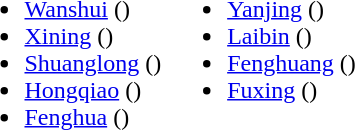<table>
<tr>
<td valign="top"><br><ul><li><a href='#'>Wanshui</a> ()</li><li><a href='#'>Xining</a> ()</li><li><a href='#'>Shuanglong</a> ()</li><li><a href='#'>Hongqiao</a> ()</li><li><a href='#'>Fenghua</a> ()</li></ul></td>
<td valign="top"><br><ul><li><a href='#'>Yanjing</a> ()</li><li><a href='#'>Laibin</a> ()</li><li><a href='#'>Fenghuang</a> ()</li><li><a href='#'>Fuxing</a> ()</li></ul></td>
</tr>
</table>
